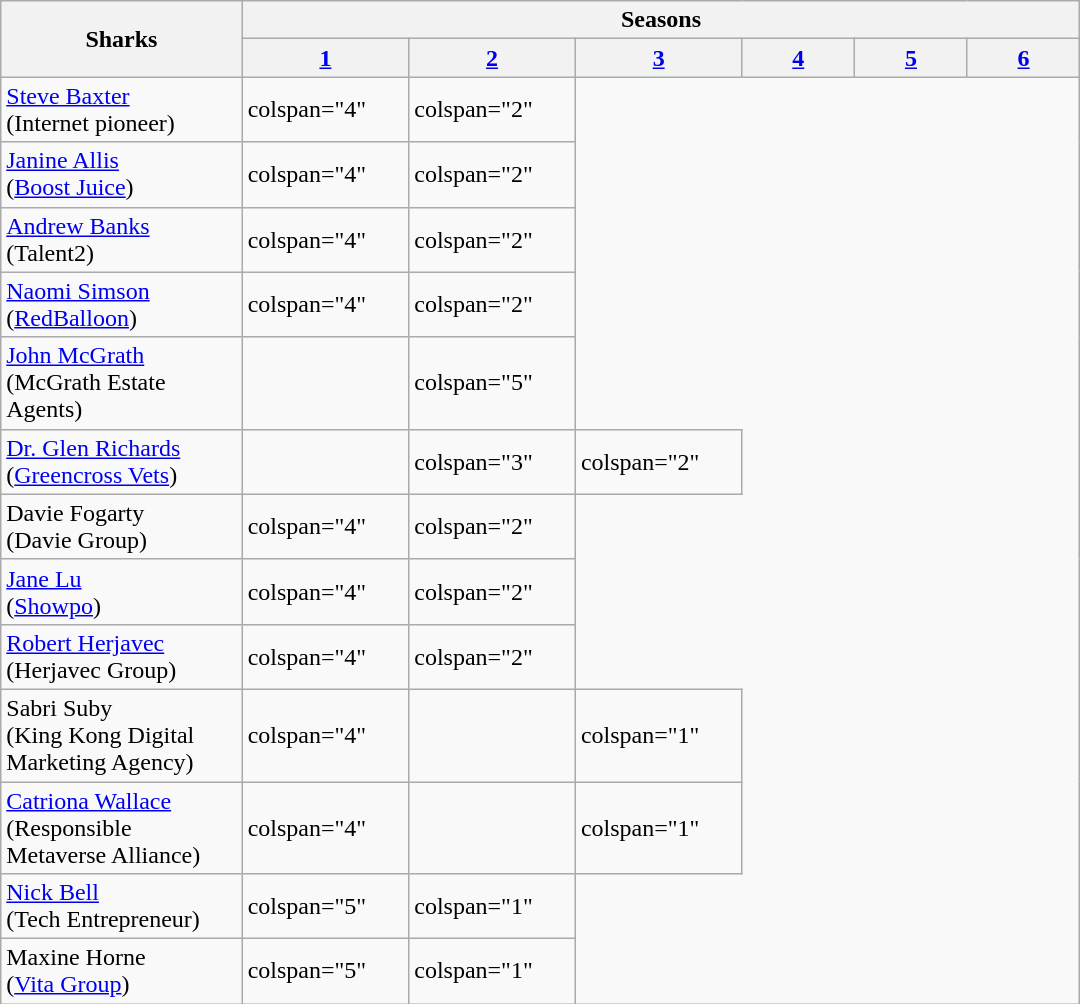<table class="wikitable plainrowheaders" style="width:57%;">
<tr>
<th scope="col" rowspan="2" style="width:15%;">Sharks</th>
<th scope="col" colspan="6">Seasons</th>
</tr>
<tr>
<th scope="col" style="width:7%;"><a href='#'>1</a></th>
<th scope="col" style="width:7%;"><a href='#'>2</a></th>
<th scope="col" style="width:7%;"><a href='#'>3</a></th>
<th scope="col" style="width:7%;"><a href='#'>4</a></th>
<th scope="col" style="width:7%;"><a href='#'>5</a></th>
<th scope="col" style="width:7%;"><a href='#'>6</a></th>
</tr>
<tr>
<td scope="row"><a href='#'>Steve Baxter</a><br>(Internet pioneer)</td>
<td>colspan="4" </td>
<td>colspan="2" </td>
</tr>
<tr>
<td scope="row"><a href='#'>Janine Allis</a><br>(<a href='#'>Boost Juice</a>)</td>
<td>colspan="4" </td>
<td>colspan="2" </td>
</tr>
<tr>
<td scope="row"><a href='#'>Andrew Banks</a><br>(Talent2)</td>
<td>colspan="4" </td>
<td>colspan="2" </td>
</tr>
<tr>
<td scope="row"><a href='#'>Naomi Simson</a><br>(<a href='#'>RedBalloon</a>)</td>
<td>colspan="4" </td>
<td>colspan="2" </td>
</tr>
<tr>
<td><a href='#'>John McGrath</a> <br> (McGrath Estate Agents)</td>
<td></td>
<td>colspan="5" </td>
</tr>
<tr>
<td scope="row"><a href='#'>Dr. Glen Richards</a><br>(<a href='#'>Greencross Vets</a>)</td>
<td></td>
<td>colspan="3" </td>
<td>colspan="2" </td>
</tr>
<tr>
<td>Davie Fogarty<br>(Davie Group)</td>
<td>colspan="4" </td>
<td>colspan="2" </td>
</tr>
<tr>
<td><a href='#'>Jane Lu</a><br>(<a href='#'>Showpo</a>)</td>
<td>colspan="4" </td>
<td>colspan="2" </td>
</tr>
<tr>
<td><a href='#'>Robert Herjavec</a><br>(Herjavec Group)</td>
<td>colspan="4" </td>
<td>colspan="2" </td>
</tr>
<tr>
<td>Sabri Suby<br>(King Kong Digital Marketing Agency)</td>
<td>colspan="4" </td>
<td></td>
<td>colspan="1" </td>
</tr>
<tr>
<td><a href='#'>Catriona Wallace</a><br>(Responsible Metaverse Alliance)</td>
<td>colspan="4" </td>
<td></td>
<td>colspan="1" </td>
</tr>
<tr>
<td><a href='#'>Nick Bell</a><br>(Tech Entrepreneur)</td>
<td>colspan="5" </td>
<td>colspan="1" </td>
</tr>
<tr>
<td>Maxine Horne<br>(<a href='#'>Vita Group</a>)</td>
<td>colspan="5" </td>
<td>colspan="1" </td>
</tr>
</table>
